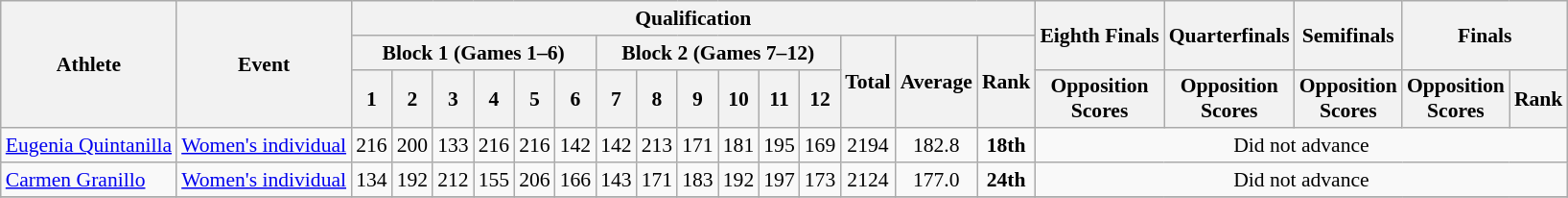<table class="wikitable" border="1" style="font-size:90%">
<tr>
<th rowspan=3>Athlete</th>
<th rowspan=3>Event</th>
<th colspan=15>Qualification</th>
<th rowspan=2>Eighth Finals</th>
<th rowspan=2>Quarterfinals</th>
<th rowspan=2>Semifinals</th>
<th rowspan=2 colspan=2>Finals</th>
</tr>
<tr>
<th colspan=6>Block 1 (Games 1–6)</th>
<th colspan=6>Block 2 (Games 7–12)</th>
<th rowspan=2>Total</th>
<th rowspan=2>Average</th>
<th rowspan=2>Rank</th>
</tr>
<tr>
<th>1</th>
<th>2</th>
<th>3</th>
<th>4</th>
<th>5</th>
<th>6</th>
<th>7</th>
<th>8</th>
<th>9</th>
<th>10</th>
<th>11</th>
<th>12</th>
<th>Opposition<br>Scores</th>
<th>Opposition<br>Scores</th>
<th>Opposition<br>Scores</th>
<th>Opposition<br>Scores</th>
<th>Rank</th>
</tr>
<tr>
<td><a href='#'>Eugenia Quintanilla</a></td>
<td><a href='#'>Women's individual</a><br></td>
<td align=center>216</td>
<td align=center>200</td>
<td align=center>133</td>
<td align=center>216</td>
<td align=center>216</td>
<td align=center>142</td>
<td align=center>142</td>
<td align=center>213</td>
<td align=center>171</td>
<td align=center>181</td>
<td align=center>195</td>
<td align=center>169</td>
<td align=center>2194</td>
<td align=center>182.8</td>
<td align=center><strong>18th</strong></td>
<td align=center colspan="7">Did not advance</td>
</tr>
<tr>
<td><a href='#'>Carmen Granillo</a></td>
<td><a href='#'>Women's individual</a><br></td>
<td align=center>134</td>
<td align=center>192</td>
<td align=center>212</td>
<td align=center>155</td>
<td align=center>206</td>
<td align=center>166</td>
<td align=center>143</td>
<td align=center>171</td>
<td align=center>183</td>
<td align=center>192</td>
<td align=center>197</td>
<td align=center>173</td>
<td align=center>2124</td>
<td align=center>177.0</td>
<td align=center><strong>24th</strong></td>
<td align=center colspan="7">Did not advance</td>
</tr>
<tr>
</tr>
</table>
